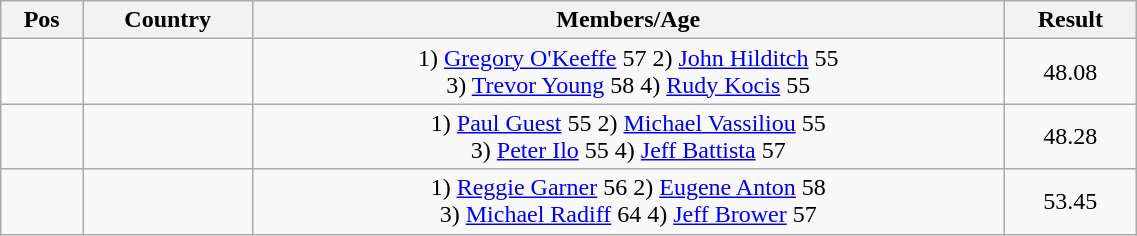<table class="wikitable"  style="text-align:center; width:60%;">
<tr>
<th>Pos</th>
<th>Country</th>
<th>Members/Age</th>
<th>Result</th>
</tr>
<tr>
<td align=center></td>
<td align=left></td>
<td>1) <a href='#'>Gregory O'Keeffe</a> 57 2) <a href='#'>John Hilditch</a> 55<br>3) <a href='#'>Trevor Young</a> 58 4) <a href='#'>Rudy Kocis</a> 55</td>
<td>48.08</td>
</tr>
<tr>
<td align=center></td>
<td align=left></td>
<td>1) <a href='#'>Paul Guest</a> 55 2) <a href='#'>Michael Vassiliou</a> 55<br>3) <a href='#'>Peter Ilo</a> 55 4) <a href='#'>Jeff Battista</a> 57</td>
<td>48.28</td>
</tr>
<tr>
<td align=center></td>
<td align=left></td>
<td>1) <a href='#'>Reggie Garner</a> 56 2) <a href='#'>Eugene Anton</a> 58<br>3) <a href='#'>Michael Radiff</a> 64 4) <a href='#'>Jeff Brower</a> 57</td>
<td>53.45</td>
</tr>
</table>
